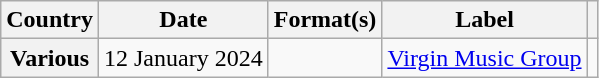<table class="wikitable plainrowheaders">
<tr>
<th scope="col">Country</th>
<th scope="col">Date</th>
<th scope="col">Format(s)</th>
<th scope="col">Label</th>
<th scope="col"></th>
</tr>
<tr>
<th scope="row">Various</th>
<td>12 January 2024</td>
<td></td>
<td><a href='#'>Virgin Music Group</a></td>
<td align="center"></td>
</tr>
</table>
